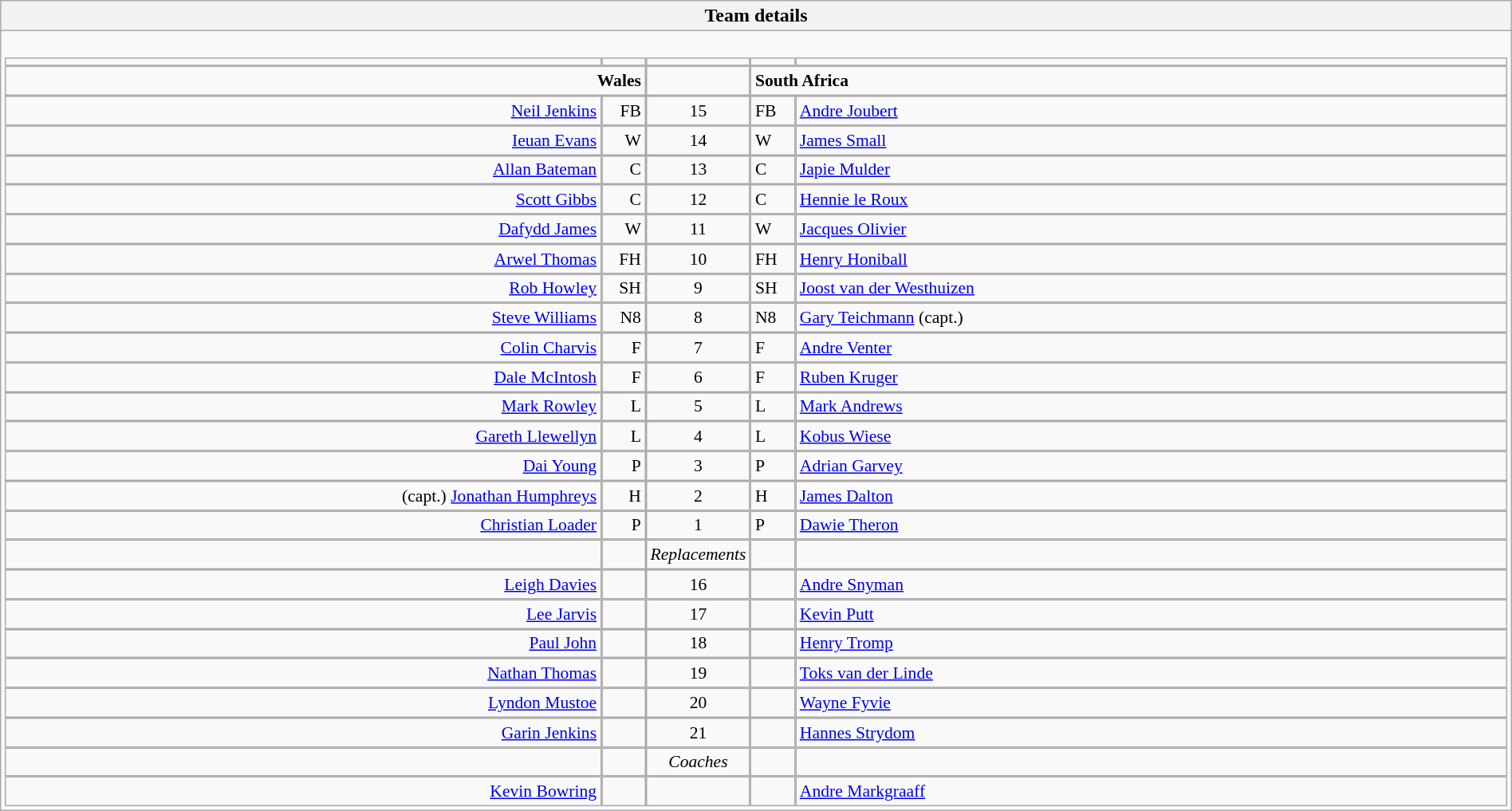<table style="width:100%" class="wikitable collapsible collapsed">
<tr>
<th>Team details</th>
</tr>
<tr>
<td><br><table width="100%" style="font-size: 90%; " cellspacing="0" cellpadding="0" align=center>
<tr>
<td width=41%; text-align=right></td>
<td width=3%; text-align:right></td>
<td width=4%; text-align:center></td>
<td width=3%; text-align:left></td>
<td width=49%; text-align:left></td>
</tr>
<tr>
<td colspan=2; align=right><strong>Wales</strong></td>
<td></td>
<td colspan=2;><strong>South Africa</strong></td>
</tr>
<tr>
<td align=right><a href='#'>Neil Jenkins</a></td>
<td align=right>FB</td>
<td align=center>15</td>
<td>FB</td>
<td><a href='#'>Andre Joubert</a></td>
</tr>
<tr>
<td align=right><a href='#'>Ieuan Evans</a></td>
<td align=right>W</td>
<td align=center>14</td>
<td>W</td>
<td><a href='#'>James Small</a></td>
</tr>
<tr>
<td align=right><a href='#'>Allan Bateman</a></td>
<td align=right>C</td>
<td align=center>13</td>
<td>C</td>
<td><a href='#'>Japie Mulder</a></td>
</tr>
<tr>
<td align=right><a href='#'>Scott Gibbs</a></td>
<td align=right>C</td>
<td align=center>12</td>
<td>C</td>
<td><a href='#'>Hennie le Roux</a></td>
</tr>
<tr>
<td align=right><a href='#'>Dafydd James</a></td>
<td align=right>W</td>
<td align=center>11</td>
<td>W</td>
<td><a href='#'>Jacques Olivier</a> </td>
</tr>
<tr>
<td align=right><a href='#'>Arwel Thomas</a></td>
<td align=right>FH</td>
<td align=center>10</td>
<td>FH</td>
<td><a href='#'>Henry Honiball</a></td>
</tr>
<tr>
<td align=right><a href='#'>Rob Howley</a></td>
<td align=right>SH</td>
<td align=center>9</td>
<td>SH</td>
<td><a href='#'>Joost van der Westhuizen</a></td>
</tr>
<tr>
<td align=right><a href='#'>Steve Williams</a></td>
<td align=right>N8</td>
<td align=center>8</td>
<td>N8</td>
<td><a href='#'>Gary Teichmann</a> (capt.)</td>
</tr>
<tr>
<td align=right><a href='#'>Colin Charvis</a></td>
<td align=right>F</td>
<td align=center>7</td>
<td>F</td>
<td><a href='#'>Andre Venter</a></td>
</tr>
<tr>
<td align=right> <a href='#'>Dale McIntosh</a></td>
<td align=right>F</td>
<td align=center>6</td>
<td>F</td>
<td><a href='#'>Ruben Kruger</a></td>
</tr>
<tr>
<td align=right><a href='#'>Mark Rowley</a></td>
<td align=right>L</td>
<td align=center>5</td>
<td>L</td>
<td><a href='#'>Mark Andrews</a> </td>
</tr>
<tr>
<td align=right><a href='#'>Gareth Llewellyn</a></td>
<td align=right>L</td>
<td align=center>4</td>
<td>L</td>
<td><a href='#'>Kobus Wiese</a></td>
</tr>
<tr>
<td align=right><a href='#'>Dai Young</a></td>
<td align=right>P</td>
<td align=center>3</td>
<td>P</td>
<td><a href='#'>Adrian Garvey</a></td>
</tr>
<tr>
<td align=right>(capt.) <a href='#'>Jonathan Humphreys</a></td>
<td align=right>H</td>
<td align=center>2</td>
<td>H</td>
<td><a href='#'>James Dalton</a></td>
</tr>
<tr>
<td align=right><a href='#'>Christian Loader</a></td>
<td align=right>P</td>
<td align=center>1</td>
<td>P</td>
<td><a href='#'>Dawie Theron</a> </td>
</tr>
<tr>
<td></td>
<td></td>
<td align=center><em>Replacements</em></td>
<td></td>
<td></td>
</tr>
<tr>
<td align=right><a href='#'>Leigh Davies</a></td>
<td align=right></td>
<td align=center>16</td>
<td></td>
<td><a href='#'>Andre Snyman</a> </td>
</tr>
<tr>
<td align=right><a href='#'>Lee Jarvis</a></td>
<td align=right></td>
<td align=center>17</td>
<td></td>
<td><a href='#'>Kevin Putt</a></td>
</tr>
<tr>
<td align=right><a href='#'>Paul John</a></td>
<td align=right></td>
<td align=center>18</td>
<td></td>
<td><a href='#'>Henry Tromp</a></td>
</tr>
<tr>
<td align=right> <a href='#'>Nathan Thomas</a></td>
<td align=right></td>
<td align=center>19</td>
<td></td>
<td><a href='#'>Toks van der Linde</a> </td>
</tr>
<tr>
<td align=right><a href='#'>Lyndon Mustoe</a></td>
<td align=right></td>
<td align=center>20</td>
<td></td>
<td><a href='#'>Wayne Fyvie</a></td>
</tr>
<tr>
<td align=right><a href='#'>Garin Jenkins</a></td>
<td align=right></td>
<td align=center>21</td>
<td></td>
<td><a href='#'>Hannes Strydom</a> </td>
</tr>
<tr>
<td></td>
<td></td>
<td align=center><em>Coaches</em></td>
<td></td>
<td></td>
</tr>
<tr>
<td align=right><a href='#'>Kevin Bowring</a></td>
<td></td>
<td></td>
<td></td>
<td><a href='#'>Andre Markgraaff</a></td>
</tr>
</table>
</td>
</tr>
</table>
